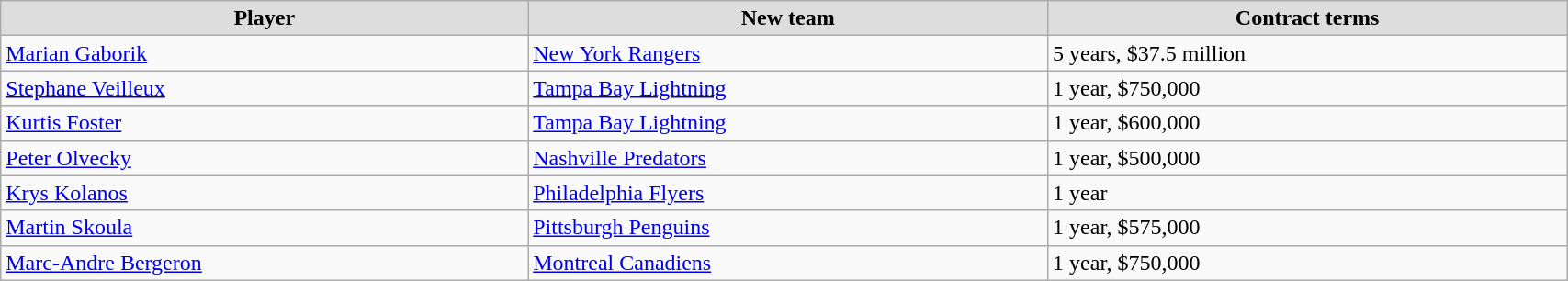<table class="wikitable" width=90%>
<tr align="center"  bgcolor="#dddddd">
<td><strong>Player</strong></td>
<td><strong>New team</strong></td>
<td><strong>Contract terms</strong></td>
</tr>
<tr>
<td><a href='#'>Marian Gaborik</a></td>
<td><a href='#'>New York Rangers</a></td>
<td>5 years, $37.5 million</td>
</tr>
<tr>
<td><a href='#'>Stephane Veilleux</a></td>
<td><a href='#'>Tampa Bay Lightning</a></td>
<td>1 year, $750,000</td>
</tr>
<tr>
<td><a href='#'>Kurtis Foster</a></td>
<td><a href='#'>Tampa Bay Lightning</a></td>
<td>1 year, $600,000</td>
</tr>
<tr>
<td><a href='#'>Peter Olvecky</a></td>
<td><a href='#'>Nashville Predators</a></td>
<td>1 year, $500,000</td>
</tr>
<tr>
<td><a href='#'>Krys Kolanos</a></td>
<td><a href='#'>Philadelphia Flyers</a></td>
<td>1 year</td>
</tr>
<tr>
<td><a href='#'>Martin Skoula</a></td>
<td><a href='#'>Pittsburgh Penguins</a></td>
<td>1 year, $575,000</td>
</tr>
<tr>
<td><a href='#'>Marc-Andre Bergeron</a></td>
<td><a href='#'>Montreal Canadiens</a></td>
<td>1 year, $750,000</td>
</tr>
</table>
